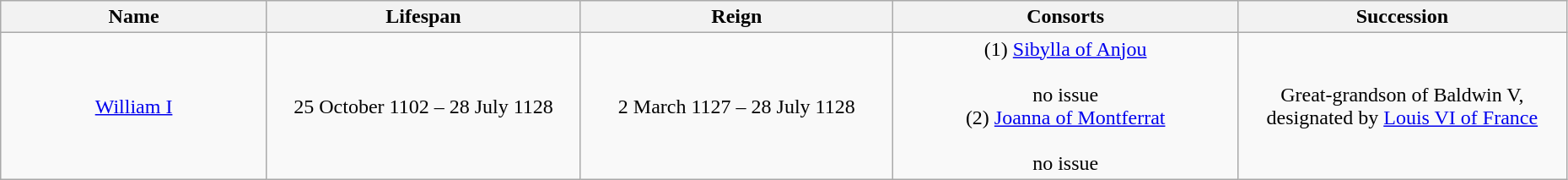<table width=98% class="wikitable" style="text-align:center;">
<tr>
<th width="17%">Name</th>
<th width="20%">Lifespan</th>
<th width="20%">Reign</th>
<th width="22%">Consorts</th>
<th width="28%">Succession</th>
</tr>
<tr>
<td><a href='#'>William I</a></td>
<td>25 October 1102 – 28 July 1128</td>
<td>2 March 1127 – 28 July 1128</td>
<td>(1) <a href='#'>Sibylla of Anjou</a><br><br>no issue<br>(2) <a href='#'>Joanna of Montferrat</a><br><br>no issue</td>
<td>Great-grandson of Baldwin V, designated by <a href='#'>Louis VI of France</a></td>
</tr>
</table>
